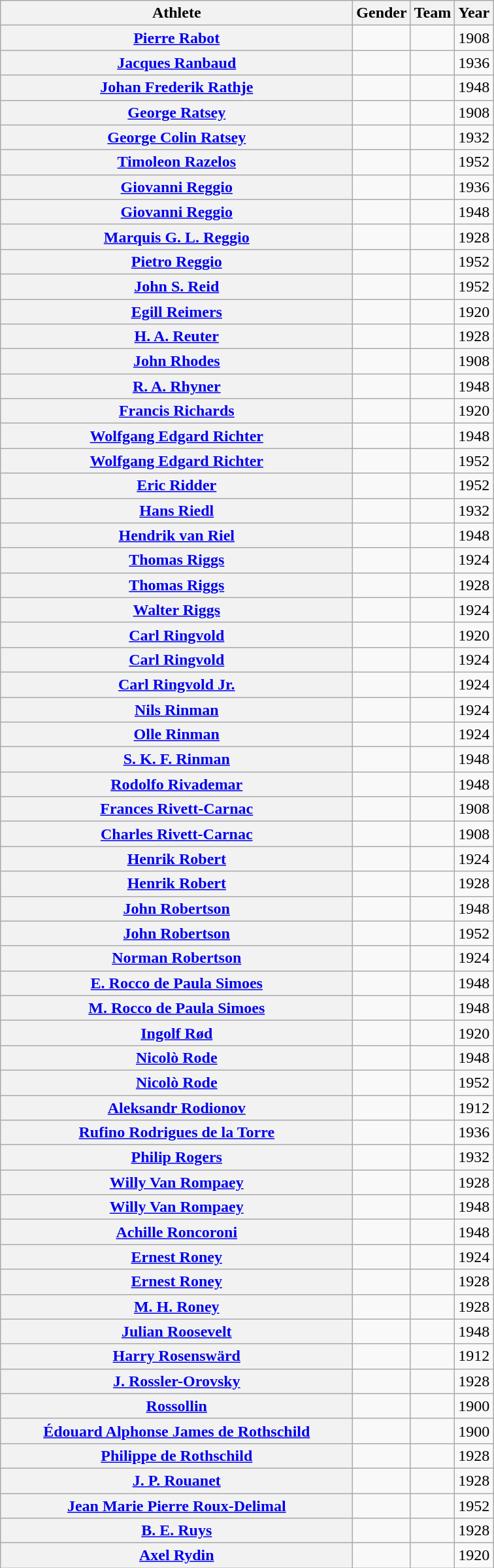<table class="wikitable plainrowheaders">
<tr>
<th scope="col" style="width:22em">Athlete</th>
<th scope="col">Gender</th>
<th scope="col">Team</th>
<th scope="col">Year</th>
</tr>
<tr>
<th scope="row"><a href='#'>Pierre Rabot</a></th>
<td style="text-align:center"></td>
<td></td>
<td>1908</td>
</tr>
<tr>
<th scope="row"><a href='#'>Jacques Ranbaud</a></th>
<td style="text-align:center"></td>
<td></td>
<td>1936</td>
</tr>
<tr>
<th scope="row"><a href='#'>Johan Frederik Rathje</a></th>
<td style="text-align:center"></td>
<td></td>
<td>1948</td>
</tr>
<tr>
<th scope="row"><a href='#'>George Ratsey</a></th>
<td style="text-align:center"></td>
<td></td>
<td>1908</td>
</tr>
<tr>
<th scope="row"><a href='#'>George Colin Ratsey</a></th>
<td style="text-align:center"></td>
<td></td>
<td>1932</td>
</tr>
<tr>
<th scope="row"><a href='#'>Timoleon Razelos</a></th>
<td style="text-align:center"></td>
<td></td>
<td>1952</td>
</tr>
<tr>
<th scope="row"><a href='#'>Giovanni Reggio</a></th>
<td style="text-align:center"></td>
<td></td>
<td>1936</td>
</tr>
<tr>
<th scope="row"><a href='#'>Giovanni Reggio</a></th>
<td style="text-align:center"></td>
<td></td>
<td>1948</td>
</tr>
<tr>
<th scope="row"><a href='#'>Marquis G. L. Reggio</a></th>
<td style="text-align:center"></td>
<td></td>
<td>1928</td>
</tr>
<tr>
<th scope="row"><a href='#'>Pietro Reggio</a></th>
<td style="text-align:center"></td>
<td></td>
<td>1952</td>
</tr>
<tr>
<th scope="row"><a href='#'>John S. Reid</a></th>
<td style="text-align:center"></td>
<td></td>
<td>1952</td>
</tr>
<tr>
<th scope="row"><a href='#'>Egill Reimers</a></th>
<td style="text-align:center"></td>
<td></td>
<td>1920</td>
</tr>
<tr>
<th scope="row"><a href='#'>H. A. Reuter</a></th>
<td style="text-align:center"></td>
<td></td>
<td>1928</td>
</tr>
<tr>
<th scope="row"><a href='#'>John Rhodes</a></th>
<td style="text-align:center"></td>
<td></td>
<td>1908</td>
</tr>
<tr>
<th scope="row"><a href='#'>R. A. Rhyner</a></th>
<td style="text-align:center"></td>
<td></td>
<td>1948</td>
</tr>
<tr>
<th scope="row"><a href='#'>Francis Richards</a></th>
<td style="text-align:center"></td>
<td></td>
<td>1920</td>
</tr>
<tr>
<th scope="row"><a href='#'>Wolfgang Edgard Richter</a></th>
<td style="text-align:center"></td>
<td></td>
<td>1948</td>
</tr>
<tr>
<th scope="row"><a href='#'>Wolfgang Edgard Richter</a></th>
<td style="text-align:center"></td>
<td></td>
<td>1952</td>
</tr>
<tr>
<th scope="row"><a href='#'>Eric Ridder</a></th>
<td style="text-align:center"></td>
<td></td>
<td>1952</td>
</tr>
<tr>
<th scope="row"><a href='#'>Hans Riedl</a></th>
<td style="text-align:center"></td>
<td></td>
<td>1932</td>
</tr>
<tr>
<th scope="row"><a href='#'>Hendrik van Riel</a></th>
<td style="text-align:center"></td>
<td></td>
<td>1948</td>
</tr>
<tr>
<th scope="row"><a href='#'>Thomas Riggs</a></th>
<td style="text-align:center"></td>
<td></td>
<td>1924</td>
</tr>
<tr>
<th scope="row"><a href='#'>Thomas Riggs</a></th>
<td style="text-align:center"></td>
<td></td>
<td>1928</td>
</tr>
<tr>
<th scope="row"><a href='#'>Walter Riggs</a></th>
<td style="text-align:center"></td>
<td></td>
<td>1924</td>
</tr>
<tr>
<th scope="row"><a href='#'>Carl Ringvold</a></th>
<td style="text-align:center"></td>
<td></td>
<td>1920</td>
</tr>
<tr>
<th scope="row"><a href='#'>Carl Ringvold</a></th>
<td style="text-align:center"></td>
<td></td>
<td>1924</td>
</tr>
<tr>
<th scope="row"><a href='#'>Carl Ringvold Jr.</a></th>
<td style="text-align:center"></td>
<td></td>
<td>1924</td>
</tr>
<tr>
<th scope="row"><a href='#'>Nils Rinman</a></th>
<td style="text-align:center"></td>
<td></td>
<td>1924</td>
</tr>
<tr>
<th scope="row"><a href='#'>Olle Rinman</a></th>
<td style="text-align:center"></td>
<td></td>
<td>1924</td>
</tr>
<tr>
<th scope="row"><a href='#'>S. K. F. Rinman</a></th>
<td style="text-align:center"></td>
<td></td>
<td>1948</td>
</tr>
<tr>
<th scope="row"><a href='#'>Rodolfo Rivademar</a></th>
<td style="text-align:center"></td>
<td></td>
<td>1948</td>
</tr>
<tr>
<th scope="row"><a href='#'>Frances Rivett-Carnac</a></th>
<td style="text-align:center"></td>
<td></td>
<td>1908</td>
</tr>
<tr>
<th scope="row"><a href='#'>Charles Rivett-Carnac</a></th>
<td style="text-align:center"></td>
<td></td>
<td>1908</td>
</tr>
<tr>
<th scope="row"><a href='#'>Henrik Robert</a></th>
<td style="text-align:center"></td>
<td></td>
<td>1924</td>
</tr>
<tr>
<th scope="row"><a href='#'>Henrik Robert</a></th>
<td style="text-align:center"></td>
<td></td>
<td>1928</td>
</tr>
<tr>
<th scope="row"><a href='#'>John Robertson</a></th>
<td style="text-align:center"></td>
<td></td>
<td>1948</td>
</tr>
<tr>
<th scope="row"><a href='#'>John Robertson</a></th>
<td style="text-align:center"></td>
<td></td>
<td>1952</td>
</tr>
<tr>
<th scope="row"><a href='#'>Norman Robertson</a></th>
<td style="text-align:center"></td>
<td></td>
<td>1924</td>
</tr>
<tr>
<th scope="row"><a href='#'>E. Rocco de Paula Simoes</a></th>
<td style="text-align:center"></td>
<td></td>
<td>1948</td>
</tr>
<tr>
<th scope="row"><a href='#'>M. Rocco de Paula Simoes</a></th>
<td style="text-align:center"></td>
<td></td>
<td>1948</td>
</tr>
<tr>
<th scope="row"><a href='#'>Ingolf Rød</a></th>
<td style="text-align:center"></td>
<td></td>
<td>1920</td>
</tr>
<tr>
<th scope="row"><a href='#'>Nicolò Rode</a></th>
<td style="text-align:center"></td>
<td></td>
<td>1948</td>
</tr>
<tr>
<th scope="row"><a href='#'>Nicolò Rode</a></th>
<td style="text-align:center"></td>
<td></td>
<td>1952</td>
</tr>
<tr>
<th scope="row"><a href='#'>Aleksandr Rodionov</a></th>
<td style="text-align:center"></td>
<td></td>
<td>1912</td>
</tr>
<tr>
<th scope="row"><a href='#'>Rufino Rodrigues de la Torre</a></th>
<td style="text-align:center"></td>
<td></td>
<td>1936</td>
</tr>
<tr>
<th scope="row"><a href='#'>Philip Rogers</a></th>
<td style="text-align:center"></td>
<td></td>
<td>1932</td>
</tr>
<tr>
<th scope="row"><a href='#'>Willy Van Rompaey</a></th>
<td style="text-align:center"></td>
<td></td>
<td>1928</td>
</tr>
<tr>
<th scope="row"><a href='#'>Willy Van Rompaey</a></th>
<td style="text-align:center"></td>
<td></td>
<td>1948</td>
</tr>
<tr>
<th scope="row"><a href='#'>Achille Roncoroni</a></th>
<td style="text-align:center"></td>
<td></td>
<td>1948</td>
</tr>
<tr>
<th scope="row"><a href='#'>Ernest Roney</a></th>
<td style="text-align:center"></td>
<td></td>
<td>1924</td>
</tr>
<tr>
<th scope="row"><a href='#'>Ernest Roney</a></th>
<td style="text-align:center"></td>
<td></td>
<td>1928</td>
</tr>
<tr>
<th scope="row"><a href='#'>M. H. Roney</a></th>
<td style="text-align:center"></td>
<td></td>
<td>1928</td>
</tr>
<tr>
<th scope="row"><a href='#'>Julian Roosevelt</a></th>
<td style="text-align:center"></td>
<td></td>
<td>1948</td>
</tr>
<tr>
<th scope="row"><a href='#'>Harry Rosenswärd</a></th>
<td style="text-align:center"></td>
<td></td>
<td>1912</td>
</tr>
<tr>
<th scope="row"><a href='#'>J. Rossler-Orovsky</a></th>
<td style="text-align:center"></td>
<td></td>
<td>1928</td>
</tr>
<tr>
<th scope="row"><a href='#'>Rossollin</a></th>
<td style="text-align:center"></td>
<td></td>
<td>1900</td>
</tr>
<tr>
<th scope="row"><a href='#'>Édouard Alphonse James de Rothschild</a></th>
<td style="text-align:center"></td>
<td></td>
<td>1900</td>
</tr>
<tr>
<th scope="row"><a href='#'>Philippe de Rothschild</a></th>
<td style="text-align:center"></td>
<td></td>
<td>1928</td>
</tr>
<tr>
<th scope="row"><a href='#'>J. P. Rouanet</a></th>
<td style="text-align:center"></td>
<td></td>
<td>1928</td>
</tr>
<tr>
<th scope="row"><a href='#'>Jean Marie Pierre Roux-Delimal</a></th>
<td style="text-align:center"></td>
<td></td>
<td>1952</td>
</tr>
<tr>
<th scope="row"><a href='#'>B. E. Ruys</a></th>
<td style="text-align:center"></td>
<td></td>
<td>1928</td>
</tr>
<tr>
<th scope="row"><a href='#'>Axel Rydin</a></th>
<td style="text-align:center"></td>
<td></td>
<td>1920</td>
</tr>
</table>
